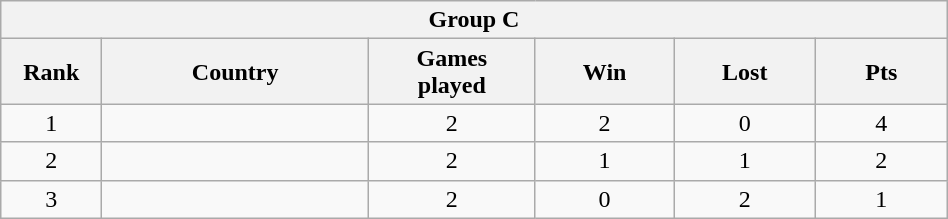<table class="wikitable" style= "text-align: center; Width:50%">
<tr>
<th colspan= 6>Group C</th>
</tr>
<tr>
<th width=2%>Rank</th>
<th width=10%>Country</th>
<th width=5%>Games <br> played</th>
<th width=5%>Win</th>
<th width=5%>Lost</th>
<th width=5%>Pts</th>
</tr>
<tr>
<td>1</td>
<td style= "text-align: left"></td>
<td>2</td>
<td>2</td>
<td>0</td>
<td>4</td>
</tr>
<tr>
<td>2</td>
<td style= "text-align: left"></td>
<td>2</td>
<td>1</td>
<td>1</td>
<td>2</td>
</tr>
<tr>
<td>3</td>
<td style= "text-align: left"></td>
<td>2</td>
<td>0</td>
<td>2</td>
<td>1</td>
</tr>
</table>
